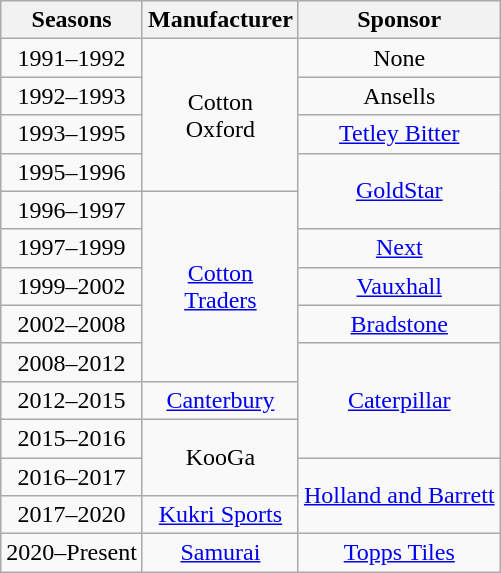<table class="wikitable" style="text-align:center;margin-left:1em;left">
<tr>
<th>Seasons</th>
<th>Manufacturer</th>
<th>Sponsor</th>
</tr>
<tr>
<td>1991–1992</td>
<td rowspan=4>Cotton <br> Oxford</td>
<td>None</td>
</tr>
<tr>
<td>1992–1993</td>
<td>Ansells</td>
</tr>
<tr>
<td>1993–1995</td>
<td><a href='#'>Tetley Bitter</a></td>
</tr>
<tr>
<td>1995–1996</td>
<td rowspan=2><a href='#'>GoldStar</a></td>
</tr>
<tr>
<td>1996–1997</td>
<td rowspan=5><a href='#'>Cotton <br> Traders</a></td>
</tr>
<tr>
<td>1997–1999</td>
<td><a href='#'>Next</a></td>
</tr>
<tr>
<td>1999–2002</td>
<td><a href='#'>Vauxhall</a></td>
</tr>
<tr>
<td>2002–2008</td>
<td><a href='#'>Bradstone</a></td>
</tr>
<tr>
<td>2008–2012</td>
<td rowspan=3><a href='#'>Caterpillar</a></td>
</tr>
<tr>
<td>2012–2015</td>
<td><a href='#'>Canterbury</a></td>
</tr>
<tr>
<td>2015–2016</td>
<td rowspan=2>KooGa</td>
</tr>
<tr>
<td>2016–2017</td>
<td rowspan=2><a href='#'>Holland and Barrett</a></td>
</tr>
<tr>
<td>2017–2020</td>
<td><a href='#'>Kukri Sports</a></td>
</tr>
<tr>
<td>2020–Present</td>
<td><a href='#'>Samurai</a></td>
<td><a href='#'>Topps Tiles</a></td>
</tr>
</table>
